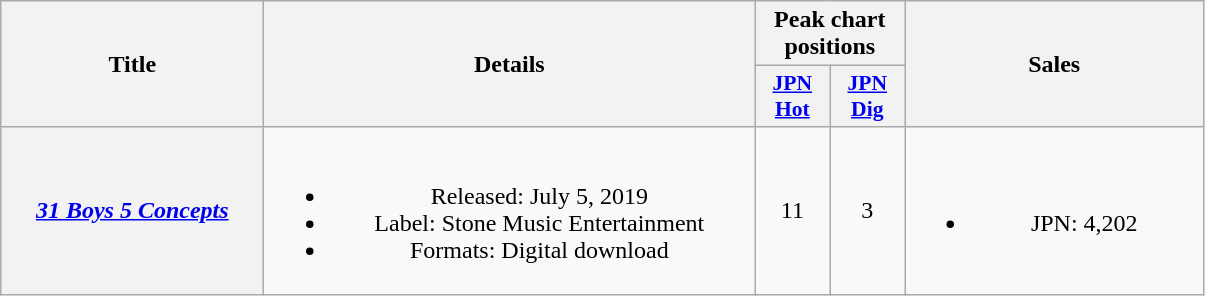<table class="wikitable plainrowheaders" style="text-align:center;">
<tr>
<th scope="col" rowspan="2" style="width:10.5em;">Title</th>
<th scope="col" rowspan="2" style="width:20em;">Details</th>
<th scope="col" colspan="2">Peak chart positions</th>
<th scope="col" rowspan="2" style="width:12em;">Sales</th>
</tr>
<tr>
<th scope="col" style="width:3em;font-size:90%;"><a href='#'>JPN Hot</a><br></th>
<th scope="col" style="width:3em;font-size:90%;"><a href='#'>JPN Dig</a><br></th>
</tr>
<tr>
<th scope="row"><em><a href='#'>31 Boys 5 Concepts</a></em></th>
<td><br><ul><li>Released: July 5, 2019</li><li>Label: Stone Music Entertainment</li><li>Formats: Digital download</li></ul></td>
<td>11</td>
<td>3</td>
<td><br><ul><li>JPN: 4,202</li></ul></td>
</tr>
</table>
